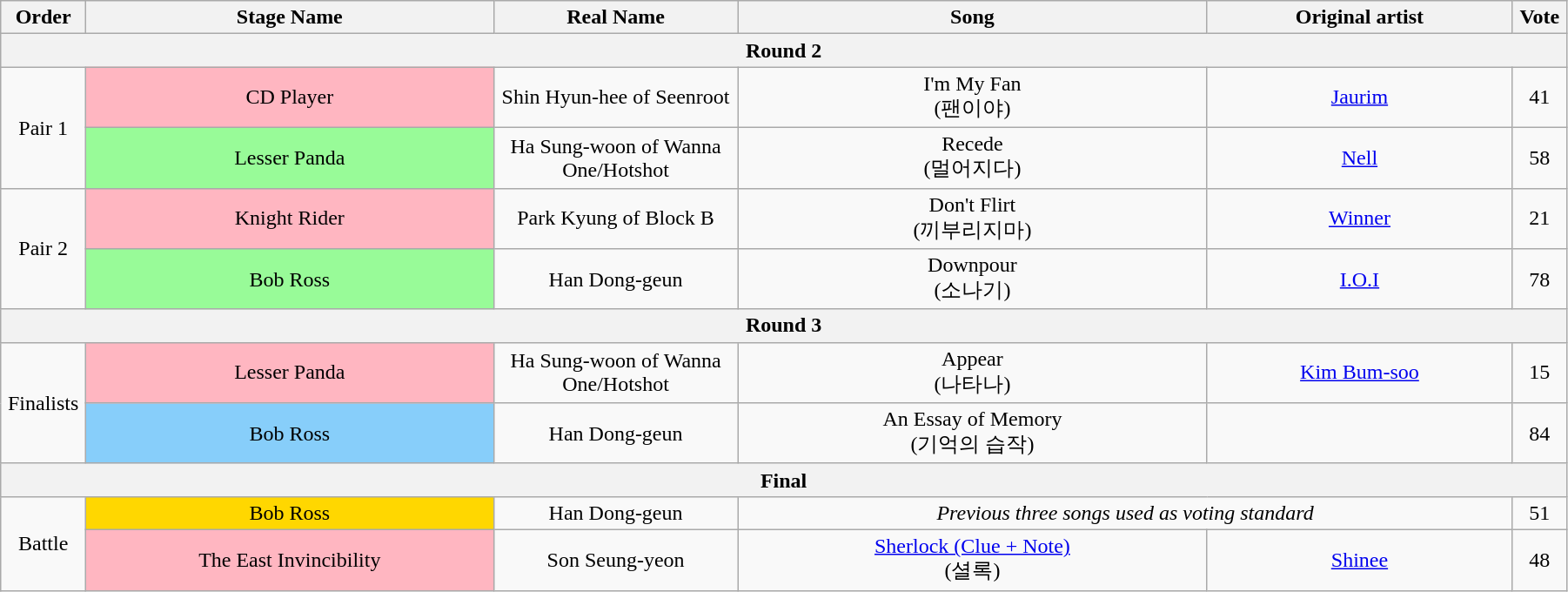<table class="wikitable" style="text-align:center; width:95%;">
<tr>
<th style="width:1%;">Order</th>
<th style="width:20%;">Stage Name</th>
<th style="width:12%;">Real Name</th>
<th style="width:23%;">Song</th>
<th style="width:15%;">Original artist</th>
<th style="width:1%;">Vote</th>
</tr>
<tr>
<th colspan=6>Round 2</th>
</tr>
<tr>
<td rowspan=2>Pair 1</td>
<td bgcolor="lightpink">CD Player</td>
<td>Shin Hyun-hee of Seenroot</td>
<td>I'm My Fan<br>(팬이야)</td>
<td><a href='#'>Jaurim</a></td>
<td>41</td>
</tr>
<tr>
<td bgcolor="palegreen">Lesser Panda</td>
<td>Ha Sung-woon of Wanna One/Hotshot</td>
<td>Recede<br>(멀어지다)</td>
<td><a href='#'>Nell</a></td>
<td>58</td>
</tr>
<tr>
<td rowspan=2>Pair 2</td>
<td bgcolor="lightpink">Knight Rider</td>
<td>Park Kyung of Block B</td>
<td>Don't Flirt<br>(끼부리지마)</td>
<td><a href='#'>Winner</a></td>
<td>21</td>
</tr>
<tr>
<td bgcolor="palegreen">Bob Ross</td>
<td>Han Dong-geun</td>
<td>Downpour<br>(소나기)</td>
<td><a href='#'>I.O.I</a></td>
<td>78</td>
</tr>
<tr>
<th colspan=6>Round 3</th>
</tr>
<tr>
<td rowspan=2>Finalists</td>
<td bgcolor="lightpink">Lesser Panda</td>
<td>Ha Sung-woon of Wanna One/Hotshot</td>
<td>Appear<br>(나타나)</td>
<td><a href='#'>Kim Bum-soo</a></td>
<td>15</td>
</tr>
<tr>
<td bgcolor="lightskyblue">Bob Ross</td>
<td>Han Dong-geun</td>
<td>An Essay of Memory<br>(기억의 습작)</td>
<td></td>
<td>84</td>
</tr>
<tr>
<th colspan=6>Final</th>
</tr>
<tr>
<td rowspan=2>Battle</td>
<td bgcolor="gold">Bob Ross</td>
<td>Han Dong-geun</td>
<td colspan=2><em>Previous three songs used as voting standard</em></td>
<td>51</td>
</tr>
<tr>
<td bgcolor="lightpink">The East Invincibility</td>
<td>Son Seung-yeon</td>
<td><a href='#'>Sherlock (Clue + Note)</a><br>(셜록)</td>
<td><a href='#'>Shinee</a></td>
<td>48</td>
</tr>
</table>
